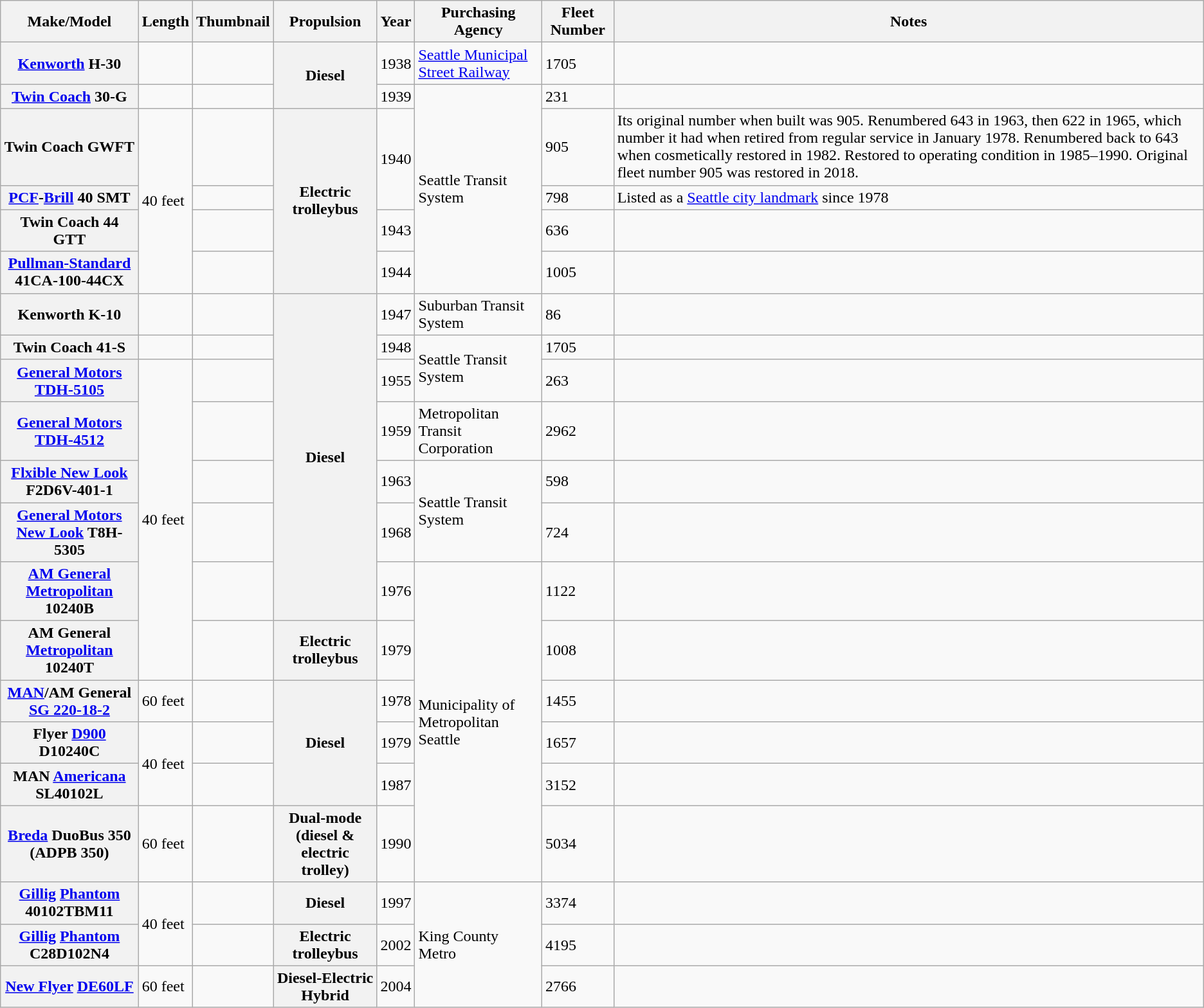<table class="wikitable sortable sticky-header sort-under">
<tr>
<th>Make/Model</th>
<th>Length</th>
<th class="unsortable">Thumbnail</th>
<th>Propulsion</th>
<th>Year</th>
<th>Purchasing Agency</th>
<th>Fleet Number</th>
<th class="unsortable">Notes</th>
</tr>
<tr>
<th><a href='#'>Kenworth</a> H-30</th>
<td></td>
<td></td>
<th rowspan="2">Diesel</th>
<td>1938</td>
<td><a href='#'>Seattle Municipal Street Railway</a></td>
<td>1705</td>
<td></td>
</tr>
<tr>
<th><a href='#'>Twin Coach</a> 30-G</th>
<td></td>
<td></td>
<td>1939</td>
<td rowspan="5">Seattle Transit System</td>
<td>231</td>
<td></td>
</tr>
<tr>
<th>Twin Coach GWFT</th>
<td rowspan="4">40 feet</td>
<td></td>
<th rowspan="4">Electric trolleybus</th>
<td rowspan="2">1940</td>
<td>905</td>
<td>Its original number when built was 905. Renumbered 643 in 1963, then 622 in 1965, which number it had when retired from regular service in January 1978. Renumbered back to 643 when cosmetically restored in 1982. Restored to operating condition in 1985–1990. Original fleet number 905 was restored in 2018.</td>
</tr>
<tr>
<th><a href='#'>PCF</a>-<a href='#'>Brill</a> 40 SMT</th>
<td></td>
<td>798</td>
<td>Listed as a <a href='#'>Seattle city landmark</a> since 1978</td>
</tr>
<tr>
<th>Twin Coach 44 GTT</th>
<td></td>
<td>1943</td>
<td>636</td>
<td></td>
</tr>
<tr>
<th><a href='#'>Pullman-Standard</a> 41CA-100-44CX</th>
<td></td>
<td>1944</td>
<td>1005</td>
<td></td>
</tr>
<tr>
<th>Kenworth K-10</th>
<td></td>
<td></td>
<th rowspan="7">Diesel</th>
<td>1947</td>
<td>Suburban Transit System</td>
<td>86</td>
<td></td>
</tr>
<tr>
<th>Twin Coach 41-S</th>
<td></td>
<td></td>
<td>1948</td>
<td rowspan="2">Seattle Transit System</td>
<td>1705</td>
<td></td>
</tr>
<tr>
<th><a href='#'>General Motors</a> <a href='#'>TDH-5105</a></th>
<td rowspan="6">40 feet</td>
<td></td>
<td>1955</td>
<td>263</td>
<td></td>
</tr>
<tr>
<th><a href='#'>General Motors</a> <a href='#'>TDH-4512</a></th>
<td></td>
<td>1959</td>
<td>Metropolitan Transit Corporation</td>
<td>2962</td>
<td></td>
</tr>
<tr>
<th><a href='#'>Flxible New Look</a> F2D6V-401-1</th>
<td></td>
<td>1963</td>
<td rowspan="2">Seattle Transit System</td>
<td>598</td>
<td></td>
</tr>
<tr>
<th><a href='#'>General Motors New Look</a> T8H-5305</th>
<td></td>
<td>1968</td>
<td>724</td>
<td></td>
</tr>
<tr>
<th><a href='#'>AM General</a> <a href='#'>Metropolitan</a> 10240B</th>
<td></td>
<td>1976</td>
<td rowspan="6">Municipality of Metropolitan Seattle</td>
<td>1122</td>
<td></td>
</tr>
<tr>
<th>AM General <a href='#'>Metropolitan</a> 10240T</th>
<td></td>
<th>Electric trolleybus</th>
<td>1979</td>
<td>1008</td>
<td></td>
</tr>
<tr>
<th><a href='#'>MAN</a>/AM General <a href='#'>SG 220-18-2</a></th>
<td>60 feet</td>
<td></td>
<th rowspan="3">Diesel</th>
<td>1978</td>
<td>1455</td>
<td></td>
</tr>
<tr>
<th>Flyer <a href='#'>D900</a> D10240C</th>
<td rowspan="2">40 feet</td>
<td></td>
<td>1979</td>
<td>1657</td>
<td></td>
</tr>
<tr>
<th>MAN <a href='#'>Americana</a> SL40102L</th>
<td></td>
<td>1987</td>
<td>3152</td>
<td></td>
</tr>
<tr>
<th><a href='#'>Breda</a> DuoBus 350<br>(ADPB 350)</th>
<td>60 feet</td>
<td></td>
<th>Dual-mode<br>(diesel & electric trolley)</th>
<td>1990</td>
<td>5034</td>
<td></td>
</tr>
<tr>
<th><a href='#'>Gillig</a> <a href='#'>Phantom</a> 40102TBM11</th>
<td rowspan="2">40 feet</td>
<td></td>
<th rowspan="1">Diesel</th>
<td>1997</td>
<td rowspan="4">King County Metro</td>
<td>3374</td>
<td></td>
</tr>
<tr>
<th><a href='#'>Gillig</a> <a href='#'>Phantom</a> C28D102N4</th>
<td></td>
<th>Electric trolleybus</th>
<td>2002</td>
<td>4195</td>
<td></td>
</tr>
<tr>
<th><a href='#'>New Flyer</a> <a href='#'>DE60LF</a></th>
<td rowspan="1">60 feet</td>
<td></td>
<th>Diesel-Electric Hybrid</th>
<td>2004</td>
<td>2766</td>
<td></td>
</tr>
</table>
